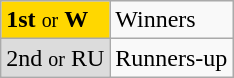<table class="wikitable" text-align:center">
<tr>
<td bgcolor=gold><strong>1st</strong> <small>or</small> <strong>W</strong></td>
<td>Winners</td>
</tr>
<tr>
<td bgcolor=#DCDCDC>2nd <small>or</small> RU</td>
<td>Runners-up</td>
</tr>
</table>
